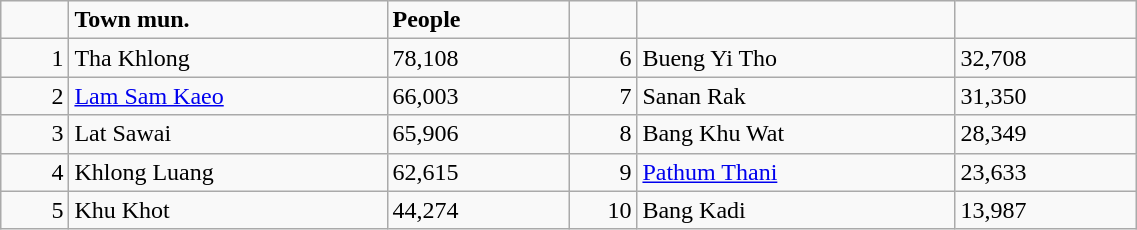<table class="wikitable" style="width:60%;">
<tr>
<td scope="col" style="width:6%;"> </td>
<td scope="col" style="width:28%;"><strong>Town mun.</strong></td>
<td scope="col" style="width:16%;"><strong>People</strong></td>
<td scope="col" style="width:6%;"> </td>
<td scope="col" style="width:28%;"> </td>
<td scope="col" style="width:16%;"> </td>
</tr>
<tr>
<td scope="row" style="text-align:right;">1</td>
<td>Tha Khlong</td>
<td>78,108</td>
<td style="text-align:right;">6</td>
<td>Bueng Yi Tho</td>
<td>32,708</td>
</tr>
<tr>
<td scope="row" style="text-align:right;">2</td>
<td><a href='#'>Lam Sam Kaeo</a></td>
<td>66,003</td>
<td style="text-align:right;">7</td>
<td>Sanan Rak</td>
<td>31,350</td>
</tr>
<tr>
<td scope="row" style="text-align:right;">3</td>
<td>Lat Sawai</td>
<td>65,906</td>
<td style="text-align:right;">8</td>
<td>Bang Khu Wat</td>
<td>28,349</td>
</tr>
<tr>
<td scope="row" style="text-align:right;">4</td>
<td>Khlong Luang</td>
<td>62,615</td>
<td style="text-align:right;">9</td>
<td><a href='#'>Pathum Thani</a></td>
<td>23,633</td>
</tr>
<tr>
<td scope="row" style="text-align:right;">5</td>
<td>Khu Khot</td>
<td>44,274</td>
<td style="text-align:right;">10</td>
<td>Bang Kadi</td>
<td>13,987</td>
</tr>
</table>
